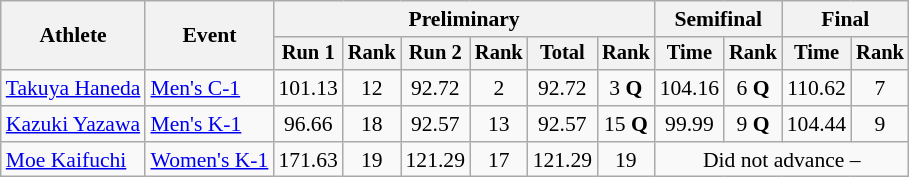<table class="wikitable" style="font-size:90%">
<tr>
<th rowspan="2">Athlete</th>
<th rowspan="2">Event</th>
<th colspan="6">Preliminary</th>
<th colspan="2">Semifinal</th>
<th colspan="2">Final</th>
</tr>
<tr style="font-size:95%">
<th>Run 1</th>
<th>Rank</th>
<th>Run 2</th>
<th>Rank</th>
<th>Total</th>
<th>Rank</th>
<th>Time</th>
<th>Rank</th>
<th>Time</th>
<th>Rank</th>
</tr>
<tr align=center>
<td align=left><a href='#'>Takuya Haneda</a></td>
<td align=left><a href='#'>Men's C-1</a></td>
<td>101.13</td>
<td>12</td>
<td>92.72</td>
<td>2</td>
<td>92.72</td>
<td>3 <strong>Q</strong></td>
<td>104.16</td>
<td>6 <strong>Q</strong></td>
<td>110.62</td>
<td>7</td>
</tr>
<tr align=center>
<td align=left><a href='#'>Kazuki Yazawa</a></td>
<td align=left><a href='#'>Men's K-1</a></td>
<td>96.66</td>
<td>18</td>
<td>92.57</td>
<td>13</td>
<td>92.57</td>
<td>15 <strong>Q</strong></td>
<td>99.99</td>
<td>9 <strong>Q</strong></td>
<td>104.44</td>
<td>9</td>
</tr>
<tr align=center>
<td align=left><a href='#'>Moe Kaifuchi</a></td>
<td align=left><a href='#'>Women's K-1</a></td>
<td>171.63</td>
<td>19</td>
<td>121.29</td>
<td>17</td>
<td>121.29</td>
<td>19</td>
<td colspan=4>Did not advance – </td>
</tr>
</table>
